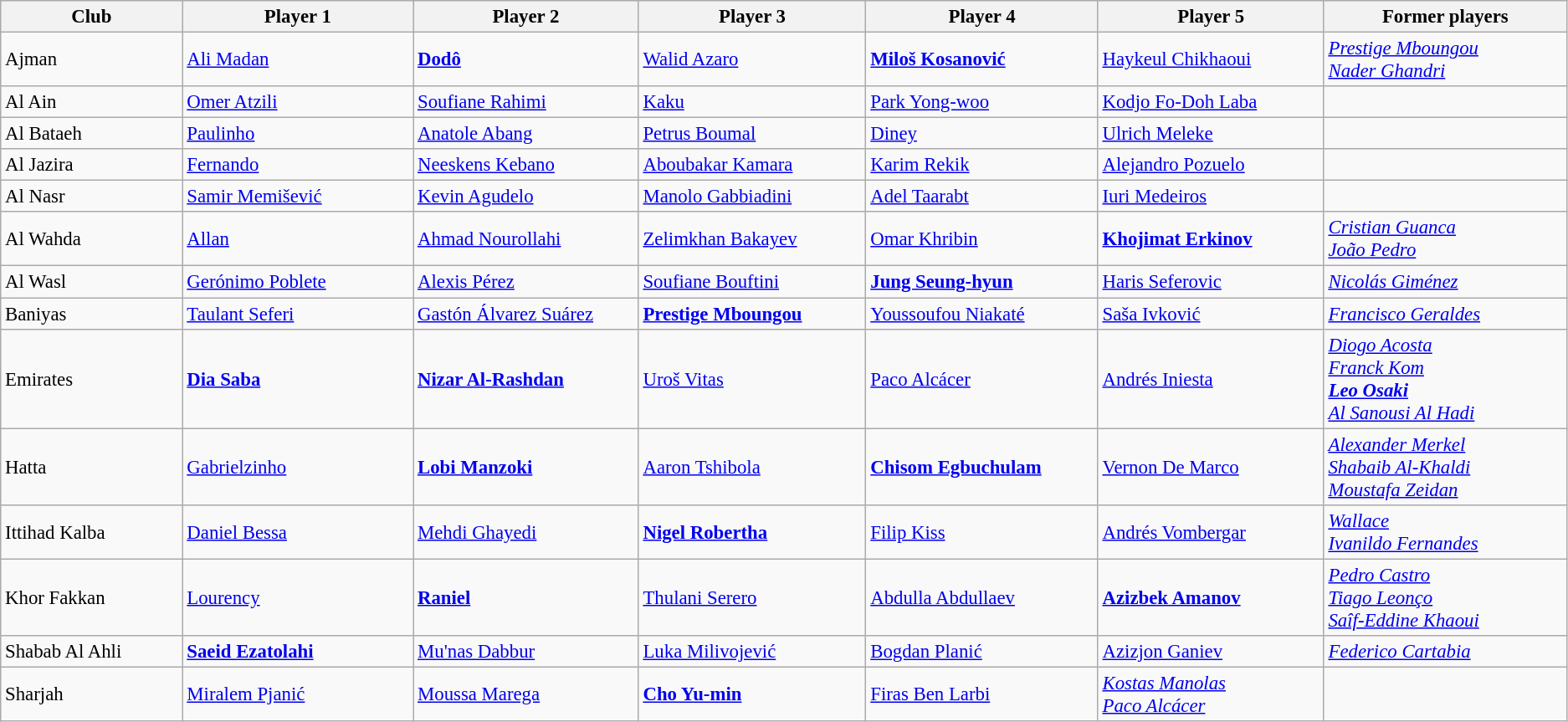<table class="wikitable" border="1" style="text-align: left; font-size:95%">
<tr>
<th width="175">Club</th>
<th width="220">Player 1</th>
<th width="220">Player 2</th>
<th width="220">Player 3</th>
<th width="220">Player 4</th>
<th width="220">Player 5</th>
<th width="240">Former players</th>
</tr>
<tr>
<td>Ajman</td>
<td> <a href='#'>Ali Madan</a></td>
<td> <strong><a href='#'>Dodô</a></strong></td>
<td> <a href='#'>Walid Azaro</a></td>
<td> <strong><a href='#'>Miloš Kosanović</a></strong></td>
<td> <a href='#'>Haykeul Chikhaoui</a></td>
<td> <em><a href='#'>Prestige Mboungou</a></em><br> <em><a href='#'>Nader Ghandri</a></em></td>
</tr>
<tr>
<td>Al Ain</td>
<td> <a href='#'>Omer Atzili</a></td>
<td> <a href='#'>Soufiane Rahimi</a></td>
<td> <a href='#'>Kaku</a></td>
<td> <a href='#'>Park Yong-woo</a></td>
<td> <a href='#'>Kodjo Fo-Doh Laba</a></td>
<td></td>
</tr>
<tr>
<td>Al Bataeh</td>
<td> <a href='#'>Paulinho</a></td>
<td> <a href='#'>Anatole Abang</a></td>
<td> <a href='#'>Petrus Boumal</a></td>
<td> <a href='#'>Diney</a></td>
<td> <a href='#'>Ulrich Meleke</a></td>
<td></td>
</tr>
<tr>
<td>Al Jazira</td>
<td> <a href='#'>Fernando</a></td>
<td> <a href='#'>Neeskens Kebano</a></td>
<td> <a href='#'>Aboubakar Kamara</a></td>
<td> <a href='#'>Karim Rekik</a></td>
<td> <a href='#'>Alejandro Pozuelo</a></td>
<td></td>
</tr>
<tr>
<td>Al Nasr</td>
<td> <a href='#'>Samir Memišević</a></td>
<td> <a href='#'>Kevin Agudelo</a></td>
<td> <a href='#'>Manolo Gabbiadini</a></td>
<td> <a href='#'>Adel Taarabt</a></td>
<td> <a href='#'>Iuri Medeiros</a></td>
<td></td>
</tr>
<tr>
<td>Al Wahda</td>
<td> <a href='#'>Allan</a></td>
<td> <a href='#'>Ahmad Nourollahi</a></td>
<td> <a href='#'>Zelimkhan Bakayev</a></td>
<td> <a href='#'>Omar Khribin</a></td>
<td> <strong><a href='#'>Khojimat Erkinov</a></strong></td>
<td> <em><a href='#'>Cristian Guanca</a></em><br> <em><a href='#'>João Pedro</a></em></td>
</tr>
<tr>
<td>Al Wasl</td>
<td> <a href='#'>Gerónimo Poblete</a></td>
<td> <a href='#'>Alexis Pérez</a></td>
<td> <a href='#'>Soufiane Bouftini</a></td>
<td> <strong><a href='#'>Jung Seung-hyun</a></strong></td>
<td> <a href='#'>Haris Seferovic</a></td>
<td> <em><a href='#'>Nicolás Giménez</a></em></td>
</tr>
<tr>
<td>Baniyas</td>
<td> <a href='#'>Taulant Seferi</a></td>
<td> <a href='#'>Gastón Álvarez Suárez</a></td>
<td> <strong><a href='#'>Prestige Mboungou</a></strong></td>
<td> <a href='#'>Youssoufou Niakaté</a></td>
<td> <a href='#'>Saša Ivković</a></td>
<td> <em><a href='#'>Francisco Geraldes</a></em></td>
</tr>
<tr>
<td>Emirates</td>
<td> <strong><a href='#'>Dia Saba</a></strong></td>
<td> <strong><a href='#'>Nizar Al-Rashdan</a></strong></td>
<td> <a href='#'>Uroš Vitas</a></td>
<td> <a href='#'>Paco Alcácer</a></td>
<td> <a href='#'>Andrés Iniesta</a></td>
<td> <em><a href='#'>Diogo Acosta</a></em><br> <em><a href='#'>Franck Kom</a></em><br> <strong><em><a href='#'>Leo Osaki</a></em></strong><br> <em><a href='#'>Al Sanousi Al Hadi</a></em></td>
</tr>
<tr>
<td>Hatta</td>
<td> <a href='#'>Gabrielzinho</a></td>
<td> <strong><a href='#'>Lobi Manzoki</a></strong></td>
<td> <a href='#'>Aaron Tshibola</a></td>
<td> <strong><a href='#'>Chisom Egbuchulam</a></strong></td>
<td> <a href='#'>Vernon De Marco</a></td>
<td> <em><a href='#'>Alexander Merkel</a></em><br> <em><a href='#'>Shabaib Al-Khaldi</a></em><br> <em><a href='#'>Moustafa Zeidan</a></em></td>
</tr>
<tr>
<td>Ittihad Kalba</td>
<td> <a href='#'>Daniel Bessa</a></td>
<td> <a href='#'>Mehdi Ghayedi</a></td>
<td> <strong><a href='#'>Nigel Robertha</a></strong></td>
<td> <a href='#'>Filip Kiss</a></td>
<td> <a href='#'>Andrés Vombergar</a></td>
<td> <em><a href='#'>Wallace</a></em><br> <em><a href='#'>Ivanildo Fernandes</a></em></td>
</tr>
<tr>
<td>Khor Fakkan</td>
<td> <a href='#'>Lourency</a></td>
<td> <strong><a href='#'>Raniel</a></strong></td>
<td> <a href='#'>Thulani Serero</a></td>
<td> <a href='#'>Abdulla Abdullaev</a></td>
<td> <strong><a href='#'>Azizbek Amanov</a></strong></td>
<td> <em><a href='#'>Pedro Castro</a></em><br> <em><a href='#'>Tiago Leonço</a></em><br> <em><a href='#'>Saîf-Eddine Khaoui</a></em></td>
</tr>
<tr>
<td>Shabab Al Ahli</td>
<td> <strong><a href='#'>Saeid Ezatolahi</a></strong></td>
<td> <a href='#'>Mu'nas Dabbur</a></td>
<td> <a href='#'>Luka Milivojević</a></td>
<td> <a href='#'>Bogdan Planić</a></td>
<td> <a href='#'>Azizjon Ganiev</a></td>
<td> <em><a href='#'>Federico Cartabia</a></em></td>
</tr>
<tr>
<td>Sharjah</td>
<td> <a href='#'>Miralem Pjanić</a></td>
<td> <a href='#'>Moussa Marega</a></td>
<td> <strong><a href='#'>Cho Yu-min</a></strong></td>
<td> <a href='#'>Firas Ben Larbi</a></td>
<td> <em><a href='#'>Kostas Manolas</a></em><br> <em><a href='#'>Paco Alcácer</a></em></td>
</tr>
</table>
